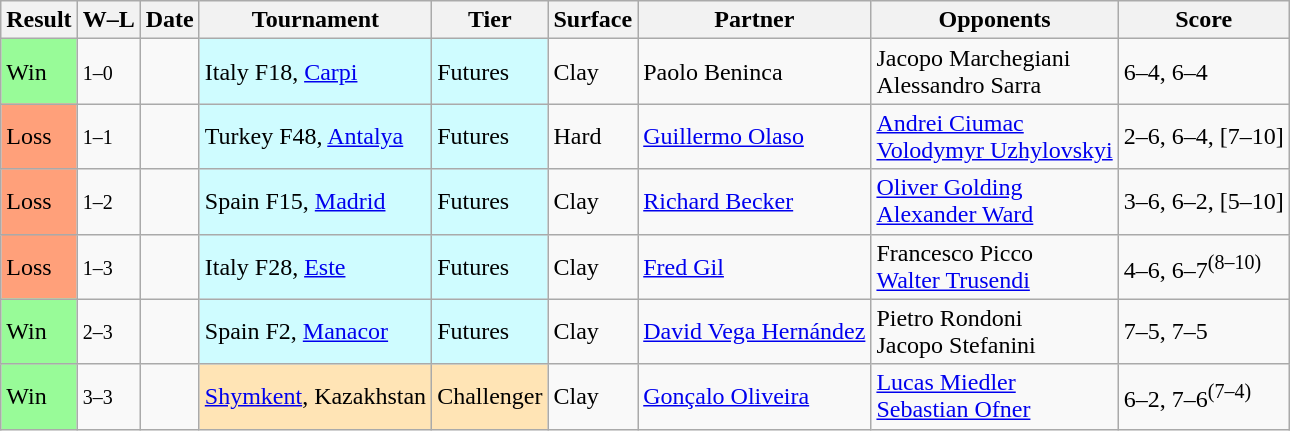<table class="sortable wikitable">
<tr>
<th>Result</th>
<th class="unsortable">W–L</th>
<th>Date</th>
<th>Tournament</th>
<th>Tier</th>
<th>Surface</th>
<th>Partner</th>
<th>Opponents</th>
<th class="unsortable">Score</th>
</tr>
<tr>
<td bgcolor=98fb98>Win</td>
<td><small>1–0</small></td>
<td></td>
<td style="background:#cffcff;">Italy F18, <a href='#'>Carpi</a></td>
<td style="background:#cffcff;">Futures</td>
<td>Clay</td>
<td> Paolo Beninca</td>
<td> Jacopo Marchegiani<br> Alessandro Sarra</td>
<td>6–4, 6–4</td>
</tr>
<tr>
<td bgcolor=FFA07A>Loss</td>
<td><small>1–1</small></td>
<td></td>
<td style="background:#cffcff;">Turkey F48, <a href='#'>Antalya</a></td>
<td style="background:#cffcff;">Futures</td>
<td>Hard</td>
<td> <a href='#'>Guillermo Olaso</a></td>
<td> <a href='#'>Andrei Ciumac</a><br> <a href='#'>Volodymyr Uzhylovskyi</a></td>
<td>2–6, 6–4, [7–10]</td>
</tr>
<tr>
<td bgcolor=FFA07A>Loss</td>
<td><small>1–2</small></td>
<td></td>
<td style="background:#cffcff;">Spain F15, <a href='#'>Madrid</a></td>
<td style="background:#cffcff;">Futures</td>
<td>Clay</td>
<td> <a href='#'>Richard Becker</a></td>
<td> <a href='#'>Oliver Golding</a><br> <a href='#'>Alexander Ward</a></td>
<td>3–6, 6–2, [5–10]</td>
</tr>
<tr>
<td bgcolor=FFA07A>Loss</td>
<td><small>1–3</small></td>
<td></td>
<td style="background:#cffcff;">Italy F28, <a href='#'>Este</a></td>
<td style="background:#cffcff;">Futures</td>
<td>Clay</td>
<td> <a href='#'>Fred Gil</a></td>
<td> Francesco Picco<br> <a href='#'>Walter Trusendi</a></td>
<td>4–6, 6–7<sup>(8–10)</sup></td>
</tr>
<tr>
<td bgcolor=98fb98>Win</td>
<td><small>2–3</small></td>
<td></td>
<td style="background:#cffcff;">Spain F2, <a href='#'>Manacor</a></td>
<td style="background:#cffcff;">Futures</td>
<td>Clay</td>
<td> <a href='#'>David Vega Hernández</a></td>
<td> Pietro Rondoni<br> Jacopo Stefanini</td>
<td>7–5, 7–5</td>
</tr>
<tr>
<td bgcolor=98fb98>Win</td>
<td><small>3–3</small></td>
<td><a href='#'></a></td>
<td style="background:moccasin;"><a href='#'>Shymkent</a>, Kazakhstan</td>
<td style="background:moccasin;">Challenger</td>
<td>Clay</td>
<td> <a href='#'>Gonçalo Oliveira</a></td>
<td> <a href='#'>Lucas Miedler</a><br> <a href='#'>Sebastian Ofner</a></td>
<td>6–2, 7–6<sup>(7–4)</sup></td>
</tr>
</table>
